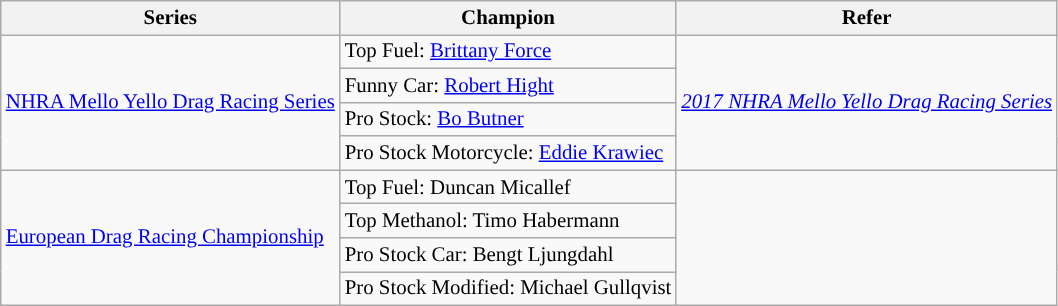<table class="wikitable" style="font-size:87%;">
<tr>
<th>Series</th>
<th>Champion</th>
<th>Refer</th>
</tr>
<tr>
<td rowspan=4><a href='#'>NHRA Mello Yello Drag Racing Series</a></td>
<td>Top Fuel:  <a href='#'>Brittany Force</a></td>
<td rowspan=4><em><a href='#'>2017 NHRA Mello Yello Drag Racing Series</a></em></td>
</tr>
<tr>
<td>Funny Car:  <a href='#'>Robert Hight</a></td>
</tr>
<tr>
<td>Pro Stock:  <a href='#'>Bo Butner</a></td>
</tr>
<tr>
<td>Pro Stock Motorcycle:  <a href='#'>Eddie Krawiec</a></td>
</tr>
<tr>
<td rowspan=4><a href='#'>European Drag Racing Championship</a></td>
<td>Top Fuel:  Duncan Micallef</td>
<td rowspan=4></td>
</tr>
<tr>
<td>Top Methanol:  Timo Habermann</td>
</tr>
<tr>
<td>Pro Stock Car:  Bengt Ljungdahl</td>
</tr>
<tr>
<td>Pro Stock Modified:  Michael Gullqvist</td>
</tr>
</table>
